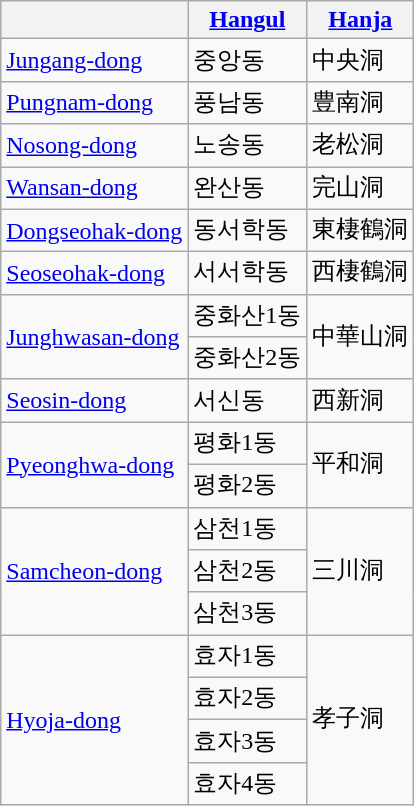<table class="wikitable">
<tr>
<th></th>
<th><a href='#'>Hangul</a></th>
<th><a href='#'>Hanja</a></th>
</tr>
<tr>
<td><a href='#'>Jungang-dong</a></td>
<td>중앙동</td>
<td>中央洞</td>
</tr>
<tr>
<td><a href='#'>Pungnam-dong</a></td>
<td>풍남동</td>
<td>豊南洞</td>
</tr>
<tr>
<td><a href='#'>Nosong-dong</a></td>
<td>노송동</td>
<td>老松洞</td>
</tr>
<tr>
<td><a href='#'>Wansan-dong</a></td>
<td>완산동</td>
<td>完山洞</td>
</tr>
<tr>
<td><a href='#'>Dongseohak-dong</a></td>
<td>동서학동</td>
<td>東棲鶴洞</td>
</tr>
<tr>
<td><a href='#'>Seoseohak-dong</a></td>
<td>서서학동</td>
<td>西棲鶴洞</td>
</tr>
<tr>
<td rowspan=2><a href='#'>Junghwasan-dong</a></td>
<td>중화산1동</td>
<td rowspan=2>中華山洞</td>
</tr>
<tr>
<td>중화산2동</td>
</tr>
<tr>
<td><a href='#'>Seosin-dong</a></td>
<td>서신동</td>
<td>西新洞</td>
</tr>
<tr>
<td rowspan=2><a href='#'>Pyeonghwa-dong</a></td>
<td>평화1동</td>
<td rowspan=2>平和洞</td>
</tr>
<tr>
<td>평화2동</td>
</tr>
<tr>
<td rowspan=3><a href='#'>Samcheon-dong</a></td>
<td>삼천1동</td>
<td rowspan=3>三川洞</td>
</tr>
<tr>
<td>삼천2동</td>
</tr>
<tr>
<td>삼천3동</td>
</tr>
<tr>
<td rowspan=4><a href='#'>Hyoja-dong</a></td>
<td>효자1동</td>
<td rowspan=4>孝子洞</td>
</tr>
<tr>
<td>효자2동</td>
</tr>
<tr>
<td>효자3동</td>
</tr>
<tr>
<td>효자4동</td>
</tr>
</table>
